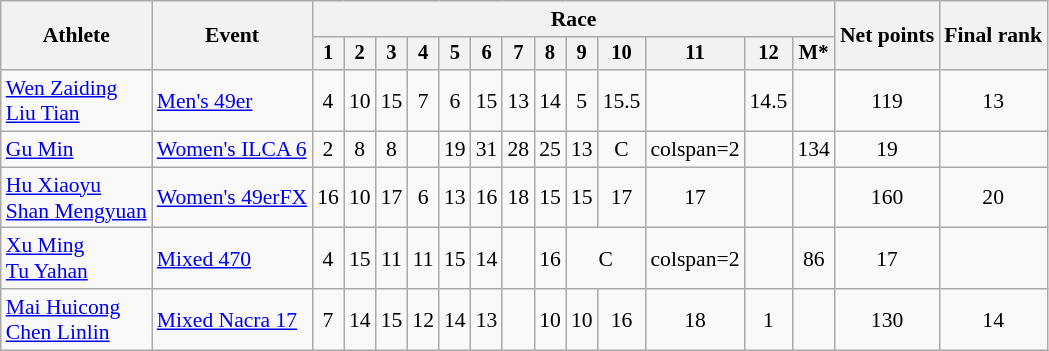<table class=wikitable style=font-size:90%;text-align:center>
<tr>
<th rowspan=2>Athlete</th>
<th rowspan=2>Event</th>
<th colspan=13>Race</th>
<th rowspan=2>Net points</th>
<th rowspan=2>Final rank</th>
</tr>
<tr style="font-size:95%">
<th>1</th>
<th>2</th>
<th>3</th>
<th>4</th>
<th>5</th>
<th>6</th>
<th>7</th>
<th>8</th>
<th>9</th>
<th>10</th>
<th>11</th>
<th>12</th>
<th>M*</th>
</tr>
<tr>
<td align=left><a href='#'>Wen Zaiding</a><br><a href='#'>Liu Tian</a></td>
<td align=left><a href='#'>Men's 49er</a></td>
<td>4</td>
<td>10</td>
<td>15</td>
<td>7</td>
<td>6</td>
<td>15</td>
<td>13</td>
<td>14</td>
<td>5</td>
<td>15.5</td>
<td></td>
<td>14.5</td>
<td></td>
<td>119</td>
<td>13</td>
</tr>
<tr>
<td align=left><a href='#'>Gu Min</a></td>
<td align=left><a href='#'>Women's ILCA 6</a></td>
<td>2</td>
<td>8</td>
<td>8</td>
<td></td>
<td>19</td>
<td>31</td>
<td>28</td>
<td>25</td>
<td>13</td>
<td>C</td>
<td>colspan=2 </td>
<td></td>
<td>134</td>
<td>19</td>
</tr>
<tr>
<td align=left><a href='#'>Hu Xiaoyu</a><br><a href='#'>Shan Mengyuan</a></td>
<td align=left><a href='#'>Women's 49erFX</a></td>
<td>16</td>
<td>10</td>
<td>17</td>
<td>6</td>
<td>13</td>
<td>16</td>
<td>18</td>
<td>15</td>
<td>15</td>
<td>17</td>
<td>17</td>
<td></td>
<td></td>
<td>160</td>
<td>20</td>
</tr>
<tr>
<td align=left><a href='#'>Xu Ming</a><br><a href='#'>Tu Yahan</a></td>
<td align=left><a href='#'>Mixed 470</a></td>
<td>4</td>
<td>15</td>
<td>11</td>
<td>11</td>
<td>15</td>
<td>14</td>
<td></td>
<td>16</td>
<td colspan=2>C</td>
<td>colspan=2 </td>
<td></td>
<td>86</td>
<td>17</td>
</tr>
<tr>
<td align=left><a href='#'>Mai Huicong</a><br><a href='#'>Chen Linlin</a></td>
<td align=left><a href='#'>Mixed Nacra 17</a></td>
<td>7</td>
<td>14</td>
<td>15</td>
<td>12</td>
<td>14</td>
<td>13</td>
<td></td>
<td>10</td>
<td>10</td>
<td>16</td>
<td>18</td>
<td>1</td>
<td></td>
<td>130</td>
<td>14</td>
</tr>
</table>
